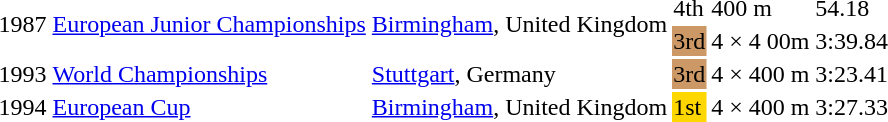<table>
<tr>
<td rowspan=2>1987</td>
<td rowspan=2><a href='#'>European Junior Championships</a></td>
<td rowspan=2><a href='#'>Birmingham</a>, United Kingdom</td>
<td>4th</td>
<td>400 m</td>
<td>54.18</td>
</tr>
<tr>
<td bgcolor=cc9966>3rd</td>
<td>4 × 4 00m</td>
<td>3:39.84</td>
</tr>
<tr>
<td>1993</td>
<td><a href='#'>World Championships</a></td>
<td><a href='#'>Stuttgart</a>, Germany</td>
<td bgcolor=cc9966>3rd</td>
<td>4 × 400 m</td>
<td>3:23.41</td>
</tr>
<tr>
<td>1994</td>
<td><a href='#'>European Cup</a></td>
<td><a href='#'>Birmingham</a>, United Kingdom</td>
<td bgcolor=gold>1st</td>
<td>4 × 400 m</td>
<td>3:27.33</td>
</tr>
</table>
